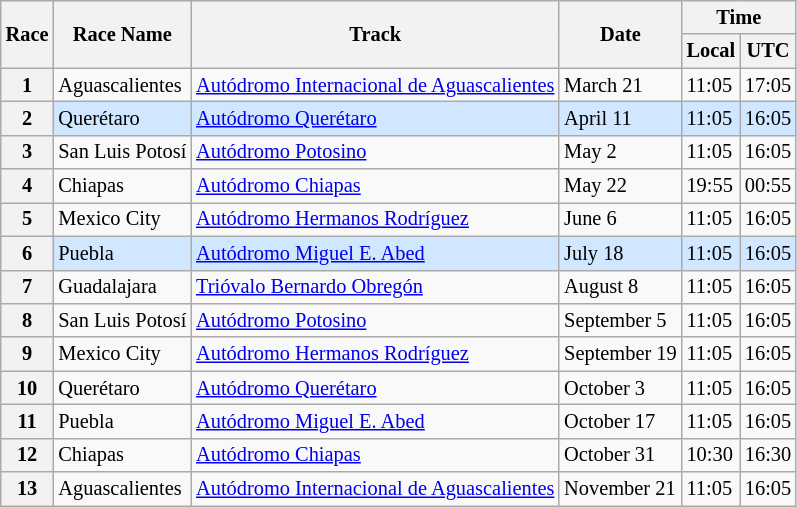<table class="wikitable" style="font-size:85%;">
<tr>
<th rowspan=2>Race</th>
<th rowspan=2>Race Name</th>
<th rowspan=2>Track</th>
<th rowspan=2>Date</th>
<th colspan=2>Time</th>
</tr>
<tr>
<th>Local</th>
<th>UTC</th>
</tr>
<tr>
<th>1</th>
<td>Aguascalientes</td>
<td> <a href='#'>Autódromo Internacional de Aguascalientes</a></td>
<td>March 21</td>
<td>11:05</td>
<td>17:05</td>
</tr>
<tr style="background:#D0E7FF;">
<th>2</th>
<td>Querétaro</td>
<td> <a href='#'>Autódromo Querétaro</a></td>
<td>April 11</td>
<td>11:05</td>
<td>16:05</td>
</tr>
<tr>
<th>3</th>
<td>San Luis Potosí</td>
<td> <a href='#'>Autódromo Potosino</a></td>
<td>May 2</td>
<td>11:05</td>
<td>16:05</td>
</tr>
<tr>
<th>4</th>
<td>Chiapas</td>
<td> <a href='#'>Autódromo Chiapas</a></td>
<td>May 22</td>
<td>19:55</td>
<td>00:55</td>
</tr>
<tr>
<th>5</th>
<td>Mexico City</td>
<td> <a href='#'>Autódromo Hermanos Rodríguez</a></td>
<td>June 6</td>
<td>11:05</td>
<td>16:05</td>
</tr>
<tr style="background:#D0E7FF;">
<th>6</th>
<td>Puebla</td>
<td> <a href='#'>Autódromo Miguel E. Abed</a></td>
<td>July 18</td>
<td>11:05</td>
<td>16:05</td>
</tr>
<tr>
<th>7</th>
<td>Guadalajara</td>
<td> <a href='#'>Trióvalo Bernardo Obregón</a></td>
<td>August 8</td>
<td>11:05</td>
<td>16:05</td>
</tr>
<tr>
<th>8</th>
<td>San Luis Potosí</td>
<td> <a href='#'>Autódromo Potosino</a></td>
<td>September 5</td>
<td>11:05</td>
<td>16:05</td>
</tr>
<tr>
<th>9</th>
<td>Mexico City</td>
<td> <a href='#'>Autódromo Hermanos Rodríguez</a></td>
<td>September 19</td>
<td>11:05</td>
<td>16:05</td>
</tr>
<tr>
<th>10</th>
<td>Querétaro</td>
<td> <a href='#'>Autódromo Querétaro</a></td>
<td>October 3</td>
<td>11:05</td>
<td>16:05</td>
</tr>
<tr>
<th>11</th>
<td>Puebla</td>
<td> <a href='#'>Autódromo Miguel E. Abed</a></td>
<td>October 17</td>
<td>11:05</td>
<td>16:05</td>
</tr>
<tr>
<th>12</th>
<td>Chiapas</td>
<td> <a href='#'>Autódromo Chiapas</a></td>
<td>October 31</td>
<td>10:30</td>
<td>16:30</td>
</tr>
<tr>
<th>13</th>
<td>Aguascalientes</td>
<td> <a href='#'>Autódromo Internacional de Aguascalientes</a></td>
<td>November 21</td>
<td>11:05</td>
<td>16:05</td>
</tr>
</table>
